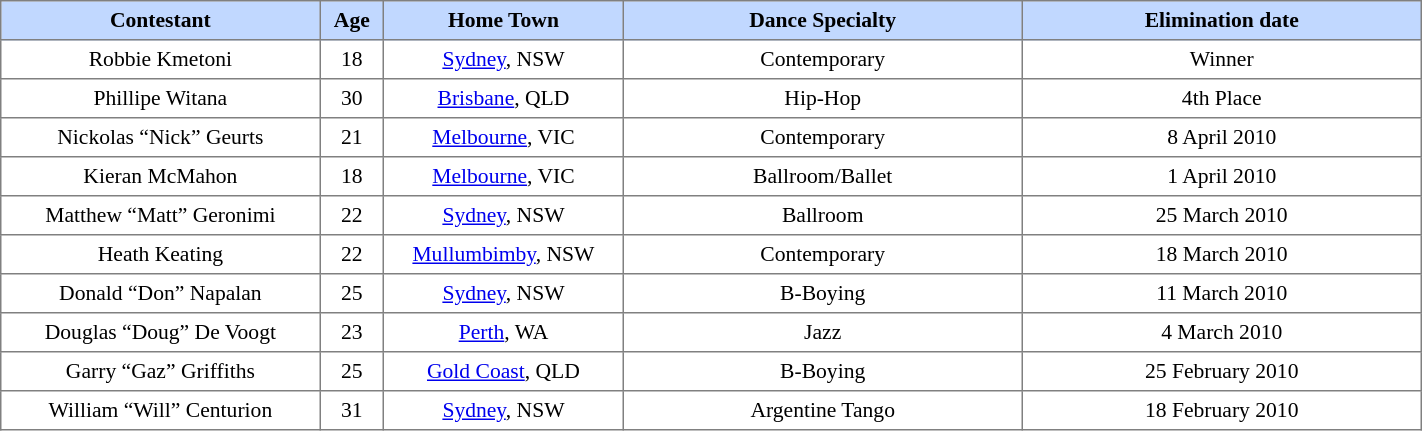<table border="1" cellpadding="4" cellspacing="0" style="text-align:center; font-size:90%; border-collapse:collapse;" width=75%>
<tr style="background:#C1D8FF;">
<th width=20%>Contestant</th>
<th width=4%; align=center>Age</th>
<th width=15%>Home Town</th>
<th width=25%>Dance Specialty</th>
<th width=25%>Elimination date</th>
</tr>
<tr>
<td>Robbie Kmetoni</td>
<td>18</td>
<td><a href='#'>Sydney</a>, NSW</td>
<td>Contemporary</td>
<td>Winner</td>
</tr>
<tr>
<td>Phillipe Witana</td>
<td>30</td>
<td><a href='#'>Brisbane</a>, QLD</td>
<td>Hip-Hop</td>
<td>4th Place</td>
</tr>
<tr>
<td>Nickolas “Nick” Geurts</td>
<td>21</td>
<td><a href='#'>Melbourne</a>, VIC</td>
<td>Contemporary</td>
<td>8 April 2010</td>
</tr>
<tr>
<td>Kieran McMahon</td>
<td>18</td>
<td><a href='#'>Melbourne</a>, VIC</td>
<td>Ballroom/Ballet</td>
<td>1 April 2010</td>
</tr>
<tr>
<td>Matthew “Matt” Geronimi</td>
<td>22</td>
<td><a href='#'>Sydney</a>, NSW</td>
<td>Ballroom</td>
<td>25 March 2010</td>
</tr>
<tr>
<td>Heath Keating</td>
<td>22</td>
<td><a href='#'>Mullumbimby</a>, NSW</td>
<td>Contemporary</td>
<td>18 March 2010</td>
</tr>
<tr>
<td>Donald “Don” Napalan</td>
<td>25</td>
<td><a href='#'>Sydney</a>, NSW</td>
<td>B-Boying</td>
<td>11 March 2010</td>
</tr>
<tr>
<td>Douglas “Doug” De Voogt</td>
<td>23</td>
<td><a href='#'>Perth</a>, WA</td>
<td>Jazz</td>
<td>4 March 2010</td>
</tr>
<tr>
<td>Garry “Gaz” Griffiths</td>
<td>25</td>
<td><a href='#'>Gold Coast</a>, QLD</td>
<td>B-Boying</td>
<td>25 February 2010</td>
</tr>
<tr>
<td>William “Will” Centurion</td>
<td>31</td>
<td><a href='#'>Sydney</a>, NSW</td>
<td>Argentine Tango</td>
<td>18 February 2010</td>
</tr>
</table>
